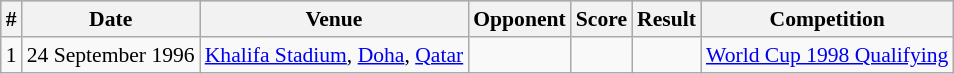<table class="wikitable" style="font-size:90%; text-align: left;">
<tr bgcolor="#CCCCCC" align="center">
<th>#</th>
<th>Date</th>
<th>Venue</th>
<th>Opponent</th>
<th>Score</th>
<th>Result</th>
<th>Competition</th>
</tr>
<tr>
<td>1</td>
<td>24 September 1996</td>
<td><a href='#'>Khalifa Stadium</a>, <a href='#'>Doha</a>, <a href='#'>Qatar</a></td>
<td></td>
<td></td>
<td></td>
<td><a href='#'>World Cup 1998 Qualifying</a></td>
</tr>
</table>
